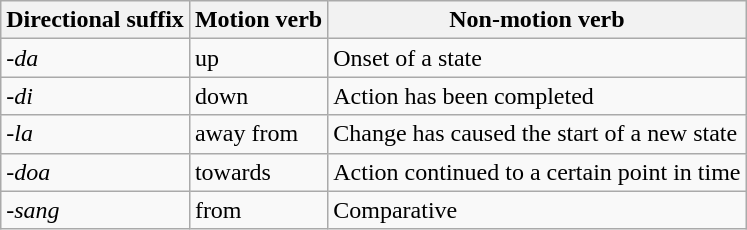<table class="wikitable">
<tr>
<th>Directional suffix</th>
<th>Motion verb</th>
<th>Non-motion verb</th>
</tr>
<tr>
<td><em>-da</em></td>
<td>up</td>
<td>Onset of a state</td>
</tr>
<tr>
<td><em>-di</em></td>
<td>down</td>
<td>Action has been completed</td>
</tr>
<tr>
<td><em>-la</em></td>
<td>away from</td>
<td>Change has caused the start of a new state</td>
</tr>
<tr>
<td><em>-doa</em></td>
<td>towards</td>
<td>Action continued to a certain point in time</td>
</tr>
<tr>
<td><em>-sang</em></td>
<td>from</td>
<td>Comparative</td>
</tr>
</table>
